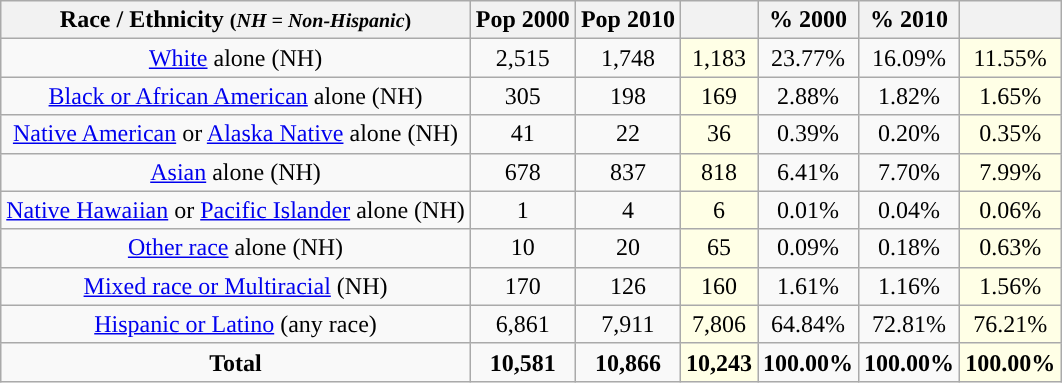<table class="wikitable" style="text-align:center;">
<tr>
<th>Race / Ethnicity <small>(<em>NH = Non-Hispanic</em>)</small></th>
<th>Pop 2000</th>
<th>Pop 2010</th>
<th></th>
<th>% 2000</th>
<th>% 2010</th>
<th></th>
</tr>
<tr>
<td><a href='#'>White</a> alone (NH)</td>
<td>2,515</td>
<td>1,748</td>
<td style='background: #ffffe6;'>1,183</td>
<td>23.77%</td>
<td>16.09%</td>
<td style='background: #ffffe6;'>11.55%</td>
</tr>
<tr>
<td><a href='#'>Black or African American</a> alone (NH)</td>
<td>305</td>
<td>198</td>
<td style='background: #ffffe6;'>169</td>
<td>2.88%</td>
<td>1.82%</td>
<td style='background: #ffffe6;'>1.65%</td>
</tr>
<tr>
<td><a href='#'>Native American</a> or <a href='#'>Alaska Native</a> alone (NH)</td>
<td>41</td>
<td>22</td>
<td style='background: #ffffe6;'>36</td>
<td>0.39%</td>
<td>0.20%</td>
<td style='background: #ffffe6;'>0.35%</td>
</tr>
<tr>
<td><a href='#'>Asian</a> alone (NH)</td>
<td>678</td>
<td>837</td>
<td style='background: #ffffe6;'>818</td>
<td>6.41%</td>
<td>7.70%</td>
<td style='background: #ffffe6;'>7.99%</td>
</tr>
<tr>
<td><a href='#'>Native Hawaiian</a> or <a href='#'>Pacific Islander</a> alone (NH)</td>
<td>1</td>
<td>4</td>
<td style='background: #ffffe6;'>6</td>
<td>0.01%</td>
<td>0.04%</td>
<td style='background: #ffffe6;'>0.06%</td>
</tr>
<tr>
<td><a href='#'>Other race</a> alone (NH)</td>
<td>10</td>
<td>20</td>
<td style='background: #ffffe6;'>65</td>
<td>0.09%</td>
<td>0.18%</td>
<td style='background: #ffffe6;'>0.63%</td>
</tr>
<tr>
<td><a href='#'>Mixed race or Multiracial</a> (NH)</td>
<td>170</td>
<td>126</td>
<td style='background: #ffffe6;'>160</td>
<td>1.61%</td>
<td>1.16%</td>
<td style='background: #ffffe6;'>1.56%</td>
</tr>
<tr>
<td><a href='#'>Hispanic or Latino</a> (any race)</td>
<td>6,861</td>
<td>7,911</td>
<td style='background: #ffffe6;'>7,806</td>
<td>64.84%</td>
<td>72.81%</td>
<td style='background: #ffffe6;'>76.21%</td>
</tr>
<tr>
<td><strong>Total</strong></td>
<td><strong>10,581</strong></td>
<td><strong>10,866</strong></td>
<td style='background: #ffffe6;'><strong>10,243</strong></td>
<td><strong>100.00%</strong></td>
<td><strong>100.00%</strong></td>
<td style='background: #ffffe6;'><strong>100.00%</strong></td>
</tr>
</table>
